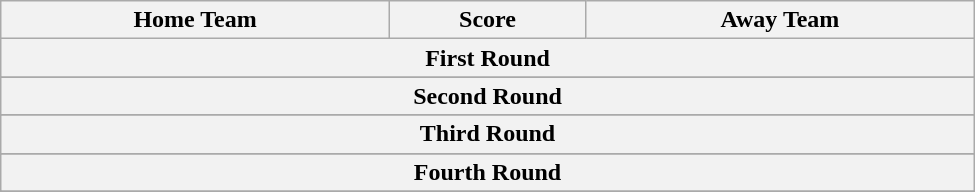<table class="wikitable" style="text-align: center; width:650px">
<tr>
<th scope=col width="245px">Home Team</th>
<th scope=col width="120px">Score</th>
<th scope=col width="245px">Away Team</th>
</tr>
<tr>
<th colspan="3">First Round</th>
</tr>
<tr>
</tr>
<tr>
<th colspan="3">Second Round</th>
</tr>
<tr>
</tr>
<tr>
<th colspan="3">Third Round</th>
</tr>
<tr>
</tr>
<tr>
<th colspan="3">Fourth Round</th>
</tr>
<tr>
</tr>
<tr>
</tr>
</table>
